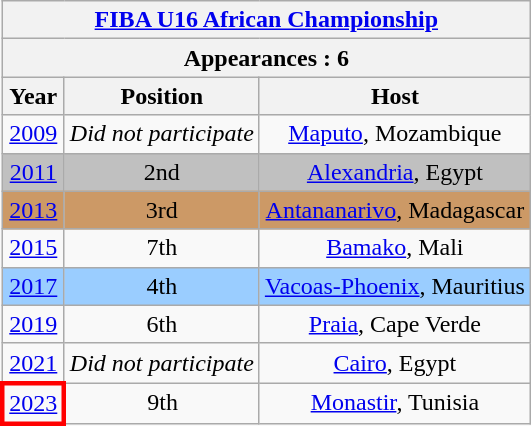<table class="wikitable" style="text-align: center;font-size:100%;">
<tr>
<th colspan=20><a href='#'>FIBA U16 African Championship</a></th>
</tr>
<tr>
<th colspan=20>Appearances : 6</th>
</tr>
<tr>
<th>Year</th>
<th>Position</th>
<th>Host</th>
</tr>
<tr valign="top" bgcolor=>
<td> <a href='#'>2009</a></td>
<td><em>Did not participate</em></td>
<td><a href='#'>Maputo</a>, Mozambique</td>
</tr>
<tr valign="top" bgcolor=silver>
<td> <a href='#'>2011</a></td>
<td> 2nd</td>
<td><a href='#'>Alexandria</a>, Egypt</td>
</tr>
<tr valign="top" bgcolor=cc9966>
<td> <a href='#'>2013</a></td>
<td> 3rd</td>
<td><a href='#'>Antananarivo</a>, Madagascar</td>
</tr>
<tr valign="top" bgcolor=>
<td> <a href='#'>2015</a></td>
<td>7th</td>
<td><a href='#'>Bamako</a>, Mali</td>
</tr>
<tr valign="top" bgcolor=9acdff>
<td> <a href='#'>2017</a></td>
<td>4th</td>
<td><a href='#'>Vacoas-Phoenix</a>, Mauritius</td>
</tr>
<tr valign="top" bgcolor=>
<td> <a href='#'>2019</a></td>
<td>6th</td>
<td><a href='#'>Praia</a>, Cape Verde</td>
</tr>
<tr valign="top" bgcolor=>
<td> <a href='#'>2021</a></td>
<td><em>Did not participate</em></td>
<td><a href='#'>Cairo</a>, Egypt</td>
</tr>
<tr valign="top" bgcolor=>
<td style="border: 3px solid red"> <a href='#'>2023</a></td>
<td>9th</td>
<td><a href='#'>Monastir</a>, Tunisia</td>
</tr>
</table>
